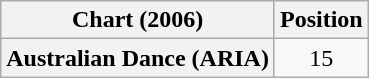<table class="wikitable plainrowheaders" style="text-align:center">
<tr>
<th>Chart (2006)</th>
<th>Position</th>
</tr>
<tr>
<th scope="row">Australian Dance (ARIA)</th>
<td>15</td>
</tr>
</table>
